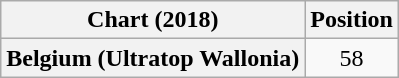<table class="wikitable plainrowheaders" style="text-align:center">
<tr>
<th scope="col">Chart (2018)</th>
<th scope="col">Position</th>
</tr>
<tr>
<th scope="row">Belgium (Ultratop Wallonia)</th>
<td>58</td>
</tr>
</table>
